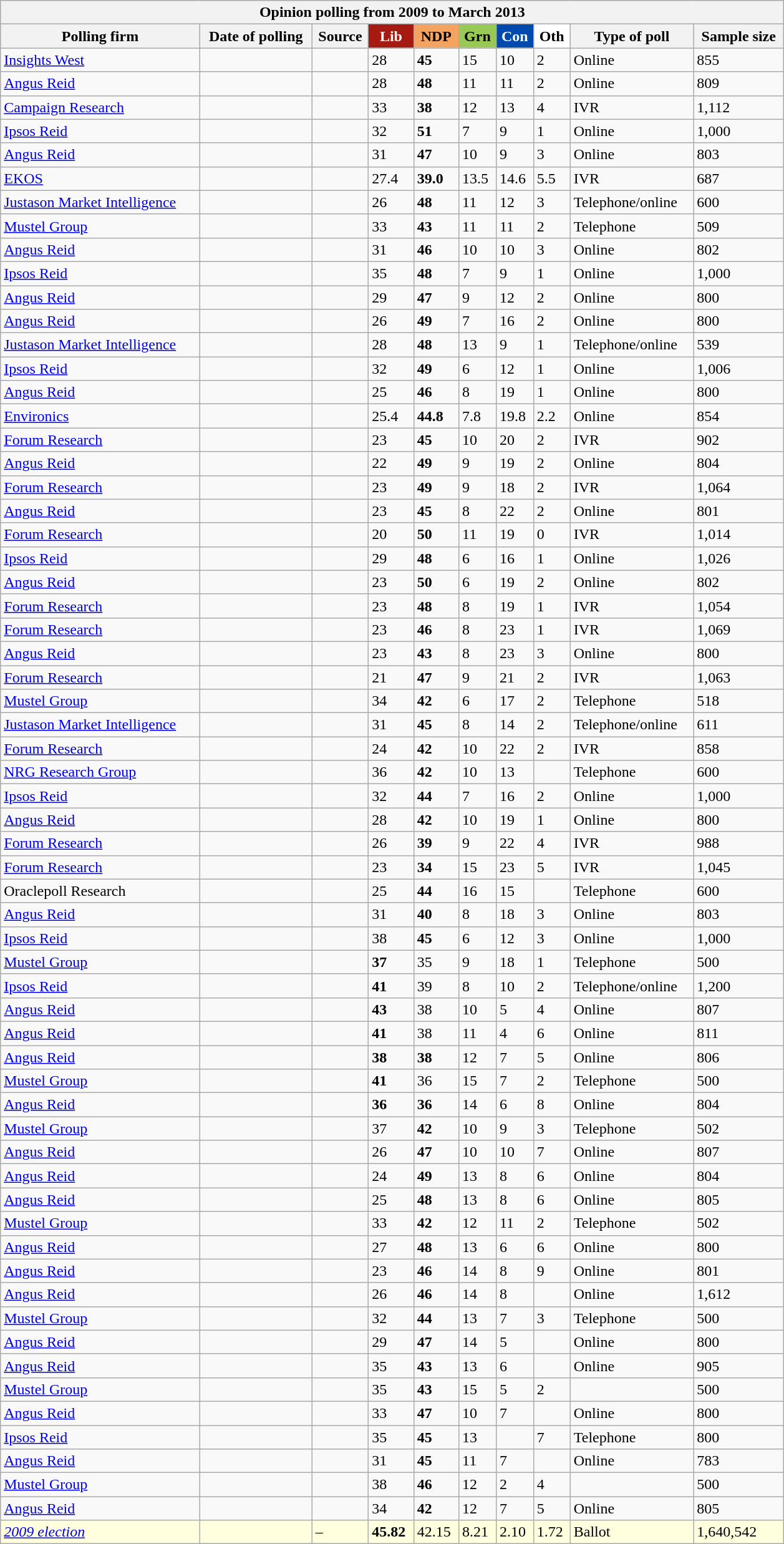<table class="wikitable collapsible collapsed">
<tr style="background-color:#E9E9E9">
<th width=830px, colspan="10">Opinion polling from 2009 to March 2013</th>
</tr>
<tr style="background-color:#E9E9E9">
<th>Polling firm</th>
<th>Date of polling</th>
<th>Source</th>
<th style="background: #A51B12; color: white">Lib</th>
<th style="background: #F4A460;">NDP</th>
<th style="background: #99C955;">Grn</th>
<th style="background: #004AAD; color: white">Con</th>
<th style="background: #FFFFFF;">Oth</th>
<th>Type of poll</th>
<th>Sample size</th>
</tr>
<tr>
<td><a href='#'>Insights West</a></td>
<td></td>
<td></td>
<td>28</td>
<td><strong>45</strong></td>
<td>15</td>
<td>10</td>
<td>2</td>
<td>Online</td>
<td>855</td>
</tr>
<tr>
<td><a href='#'>Angus Reid</a></td>
<td></td>
<td></td>
<td>28</td>
<td><strong>48</strong></td>
<td>11</td>
<td>11</td>
<td>2</td>
<td>Online</td>
<td>809</td>
</tr>
<tr>
<td><a href='#'>Campaign Research</a></td>
<td></td>
<td></td>
<td>33</td>
<td><strong>38</strong></td>
<td>12</td>
<td>13</td>
<td>4</td>
<td>IVR</td>
<td>1,112</td>
</tr>
<tr>
<td><a href='#'>Ipsos Reid</a></td>
<td></td>
<td></td>
<td>32</td>
<td><strong>51</strong></td>
<td>7</td>
<td>9</td>
<td>1</td>
<td>Online</td>
<td>1,000</td>
</tr>
<tr>
<td><a href='#'>Angus Reid</a></td>
<td></td>
<td></td>
<td>31</td>
<td><strong>47</strong></td>
<td>10</td>
<td>9</td>
<td>3</td>
<td>Online</td>
<td>803</td>
</tr>
<tr>
<td><a href='#'>EKOS</a></td>
<td></td>
<td></td>
<td>27.4</td>
<td><strong>39.0</strong></td>
<td>13.5</td>
<td>14.6</td>
<td>5.5</td>
<td>IVR</td>
<td>687</td>
</tr>
<tr>
<td><a href='#'>Justason Market Intelligence</a></td>
<td></td>
<td></td>
<td>26</td>
<td><strong>48</strong></td>
<td>11</td>
<td>12</td>
<td>3</td>
<td>Telephone/online</td>
<td>600</td>
</tr>
<tr>
<td><a href='#'>Mustel Group</a></td>
<td></td>
<td></td>
<td>33</td>
<td><strong>43</strong></td>
<td>11</td>
<td>11</td>
<td>2</td>
<td>Telephone</td>
<td>509</td>
</tr>
<tr>
<td><a href='#'>Angus Reid</a></td>
<td></td>
<td></td>
<td>31</td>
<td><strong>46</strong></td>
<td>10</td>
<td>10</td>
<td>3</td>
<td>Online</td>
<td>802</td>
</tr>
<tr>
<td><a href='#'>Ipsos Reid</a></td>
<td></td>
<td></td>
<td>35</td>
<td><strong>48</strong></td>
<td>7</td>
<td>9</td>
<td>1</td>
<td>Online</td>
<td>1,000</td>
</tr>
<tr>
<td><a href='#'>Angus Reid</a></td>
<td></td>
<td></td>
<td>29</td>
<td><strong>47</strong></td>
<td>9</td>
<td>12</td>
<td>2</td>
<td>Online</td>
<td>800</td>
</tr>
<tr>
<td><a href='#'>Angus Reid</a></td>
<td></td>
<td></td>
<td>26</td>
<td><strong>49</strong></td>
<td>7</td>
<td>16</td>
<td>2</td>
<td>Online</td>
<td>800</td>
</tr>
<tr>
<td><a href='#'>Justason Market Intelligence</a></td>
<td></td>
<td></td>
<td>28</td>
<td><strong>48</strong></td>
<td>13</td>
<td>9</td>
<td>1</td>
<td>Telephone/online</td>
<td>539</td>
</tr>
<tr>
<td><a href='#'>Ipsos Reid</a></td>
<td></td>
<td></td>
<td>32</td>
<td><strong>49</strong></td>
<td>6</td>
<td>12</td>
<td>1</td>
<td>Online</td>
<td>1,006</td>
</tr>
<tr>
<td><a href='#'>Angus Reid</a></td>
<td></td>
<td></td>
<td>25</td>
<td><strong>46</strong></td>
<td>8</td>
<td>19</td>
<td>1</td>
<td>Online</td>
<td>800</td>
</tr>
<tr>
<td><a href='#'>Environics</a></td>
<td></td>
<td></td>
<td>25.4</td>
<td><strong>44.8</strong></td>
<td>7.8</td>
<td>19.8</td>
<td>2.2</td>
<td>Online</td>
<td>854</td>
</tr>
<tr>
<td><a href='#'>Forum Research</a></td>
<td></td>
<td></td>
<td>23</td>
<td><strong>45</strong></td>
<td>10</td>
<td>20</td>
<td>2</td>
<td>IVR</td>
<td>902</td>
</tr>
<tr>
<td><a href='#'>Angus Reid</a></td>
<td></td>
<td></td>
<td>22</td>
<td><strong>49</strong></td>
<td>9</td>
<td>19</td>
<td>2</td>
<td>Online</td>
<td>804</td>
</tr>
<tr>
<td><a href='#'>Forum Research</a></td>
<td></td>
<td></td>
<td>23</td>
<td><strong>49</strong></td>
<td>9</td>
<td>18</td>
<td>2</td>
<td>IVR</td>
<td>1,064</td>
</tr>
<tr>
<td><a href='#'>Angus Reid</a></td>
<td></td>
<td></td>
<td>23</td>
<td><strong>45</strong></td>
<td>8</td>
<td>22</td>
<td>2</td>
<td>Online</td>
<td>801</td>
</tr>
<tr>
<td><a href='#'>Forum Research</a></td>
<td></td>
<td></td>
<td>20</td>
<td><strong>50</strong></td>
<td>11</td>
<td>19</td>
<td>0</td>
<td>IVR</td>
<td>1,014</td>
</tr>
<tr>
<td><a href='#'>Ipsos Reid</a></td>
<td></td>
<td></td>
<td>29</td>
<td><strong>48</strong></td>
<td>6</td>
<td>16</td>
<td>1</td>
<td>Online</td>
<td>1,026</td>
</tr>
<tr>
<td><a href='#'>Angus Reid</a></td>
<td></td>
<td></td>
<td>23</td>
<td><strong>50</strong></td>
<td>6</td>
<td>19</td>
<td>2</td>
<td>Online</td>
<td>802</td>
</tr>
<tr>
<td><a href='#'>Forum Research</a></td>
<td></td>
<td></td>
<td>23</td>
<td><strong>48</strong></td>
<td>8</td>
<td>19</td>
<td>1</td>
<td>IVR</td>
<td>1,054</td>
</tr>
<tr>
<td><a href='#'>Forum Research</a></td>
<td></td>
<td></td>
<td>23</td>
<td><strong>46</strong></td>
<td>8</td>
<td>23</td>
<td>1</td>
<td>IVR</td>
<td>1,069</td>
</tr>
<tr>
<td><a href='#'>Angus Reid</a></td>
<td></td>
<td></td>
<td>23</td>
<td><strong>43</strong></td>
<td>8</td>
<td>23</td>
<td>3</td>
<td>Online</td>
<td>800</td>
</tr>
<tr>
<td><a href='#'>Forum Research</a></td>
<td></td>
<td></td>
<td>21</td>
<td><strong>47</strong></td>
<td>9</td>
<td>21</td>
<td>2</td>
<td>IVR</td>
<td>1,063</td>
</tr>
<tr>
<td><a href='#'>Mustel Group</a></td>
<td></td>
<td></td>
<td>34</td>
<td><strong>42</strong></td>
<td>6</td>
<td>17</td>
<td>2</td>
<td>Telephone</td>
<td>518</td>
</tr>
<tr>
<td><a href='#'>Justason Market Intelligence</a></td>
<td></td>
<td></td>
<td>31</td>
<td><strong>45</strong></td>
<td>8</td>
<td>14</td>
<td>2</td>
<td>Telephone/online</td>
<td>611</td>
</tr>
<tr>
<td><a href='#'>Forum Research</a></td>
<td></td>
<td></td>
<td>24</td>
<td><strong>42</strong></td>
<td>10</td>
<td>22</td>
<td>2</td>
<td>IVR</td>
<td>858</td>
</tr>
<tr>
<td><a href='#'>NRG Research Group</a></td>
<td></td>
<td></td>
<td>36</td>
<td><strong>42</strong></td>
<td>10</td>
<td>13</td>
<td></td>
<td>Telephone</td>
<td>600</td>
</tr>
<tr>
<td><a href='#'>Ipsos Reid</a></td>
<td></td>
<td></td>
<td>32</td>
<td><strong>44</strong></td>
<td>7</td>
<td>16</td>
<td>2</td>
<td>Online</td>
<td>1,000</td>
</tr>
<tr>
<td><a href='#'>Angus Reid</a></td>
<td></td>
<td></td>
<td>28</td>
<td><strong>42</strong></td>
<td>10</td>
<td>19</td>
<td>1</td>
<td>Online</td>
<td>800</td>
</tr>
<tr>
<td><a href='#'>Forum Research</a></td>
<td></td>
<td></td>
<td>26</td>
<td><strong>39</strong></td>
<td>9</td>
<td>22</td>
<td>4</td>
<td>IVR</td>
<td>988</td>
</tr>
<tr>
<td><a href='#'>Forum Research</a></td>
<td></td>
<td></td>
<td>23</td>
<td><strong>34</strong></td>
<td>15</td>
<td>23</td>
<td>5</td>
<td>IVR</td>
<td>1,045</td>
</tr>
<tr>
<td>Oraclepoll Research</td>
<td></td>
<td></td>
<td>25</td>
<td><strong>44</strong></td>
<td>16</td>
<td>15</td>
<td></td>
<td>Telephone</td>
<td>600</td>
</tr>
<tr>
<td><a href='#'>Angus Reid</a></td>
<td></td>
<td></td>
<td>31</td>
<td><strong>40</strong></td>
<td>8</td>
<td>18</td>
<td>3</td>
<td>Online</td>
<td>803</td>
</tr>
<tr>
<td><a href='#'>Ipsos Reid</a></td>
<td></td>
<td></td>
<td>38</td>
<td><strong>45</strong></td>
<td>6</td>
<td>12</td>
<td>3</td>
<td>Online</td>
<td>1,000</td>
</tr>
<tr>
<td><a href='#'>Mustel Group</a></td>
<td></td>
<td></td>
<td><strong>37</strong></td>
<td>35</td>
<td>9</td>
<td>18</td>
<td>1</td>
<td>Telephone</td>
<td>500</td>
</tr>
<tr>
<td><a href='#'>Ipsos Reid</a></td>
<td></td>
<td></td>
<td><strong>41</strong></td>
<td>39</td>
<td>8</td>
<td>10</td>
<td>2</td>
<td>Telephone/online</td>
<td>1,200</td>
</tr>
<tr>
<td><a href='#'>Angus Reid</a></td>
<td></td>
<td></td>
<td><strong>43</strong></td>
<td>38</td>
<td>10</td>
<td>5</td>
<td>4</td>
<td>Online</td>
<td>807</td>
</tr>
<tr>
<td><a href='#'>Angus Reid</a></td>
<td></td>
<td></td>
<td><strong>41</strong></td>
<td>38</td>
<td>11</td>
<td>4</td>
<td>6</td>
<td>Online</td>
<td>811</td>
</tr>
<tr>
<td><a href='#'>Angus Reid</a></td>
<td></td>
<td></td>
<td><strong>38</strong></td>
<td><strong>38</strong></td>
<td>12</td>
<td>7</td>
<td>5</td>
<td>Online</td>
<td>806</td>
</tr>
<tr>
<td><a href='#'>Mustel Group</a></td>
<td></td>
<td></td>
<td><strong>41</strong></td>
<td>36</td>
<td>15</td>
<td>7</td>
<td>2</td>
<td>Telephone</td>
<td>500</td>
</tr>
<tr>
<td><a href='#'>Angus Reid</a></td>
<td></td>
<td></td>
<td><strong>36</strong></td>
<td><strong>36</strong></td>
<td>14</td>
<td>6</td>
<td>8</td>
<td>Online</td>
<td>804</td>
</tr>
<tr>
<td><a href='#'>Mustel Group</a></td>
<td></td>
<td></td>
<td>37</td>
<td><strong>42</strong></td>
<td>10</td>
<td>9</td>
<td>3</td>
<td>Telephone</td>
<td>502</td>
</tr>
<tr>
<td><a href='#'>Angus Reid</a></td>
<td></td>
<td></td>
<td>26</td>
<td><strong>47</strong></td>
<td>10</td>
<td>10</td>
<td>7</td>
<td>Online</td>
<td>807</td>
</tr>
<tr>
<td><a href='#'>Angus Reid</a></td>
<td></td>
<td></td>
<td>24</td>
<td><strong>49</strong></td>
<td>13</td>
<td>8</td>
<td>6</td>
<td>Online</td>
<td>804</td>
</tr>
<tr>
<td><a href='#'>Angus Reid</a></td>
<td></td>
<td></td>
<td>25</td>
<td><strong>48</strong></td>
<td>13</td>
<td>8</td>
<td>6</td>
<td>Online</td>
<td>805</td>
</tr>
<tr>
<td><a href='#'>Mustel Group</a></td>
<td></td>
<td></td>
<td>33</td>
<td><strong>42</strong></td>
<td>12</td>
<td>11</td>
<td>2</td>
<td>Telephone</td>
<td>502</td>
</tr>
<tr>
<td><a href='#'>Angus Reid</a></td>
<td></td>
<td></td>
<td>27</td>
<td><strong>48</strong></td>
<td>13</td>
<td>6</td>
<td>6</td>
<td>Online</td>
<td>800</td>
</tr>
<tr>
<td><a href='#'>Angus Reid</a></td>
<td></td>
<td></td>
<td>23</td>
<td><strong>46</strong></td>
<td>14</td>
<td>8</td>
<td>9</td>
<td>Online</td>
<td>801</td>
</tr>
<tr>
<td><a href='#'>Angus Reid</a></td>
<td></td>
<td></td>
<td>26</td>
<td><strong>46</strong></td>
<td>14</td>
<td>8</td>
<td></td>
<td>Online</td>
<td>1,612</td>
</tr>
<tr>
<td><a href='#'>Mustel Group</a></td>
<td></td>
<td></td>
<td>32</td>
<td><strong>44</strong></td>
<td>13</td>
<td>7</td>
<td>3</td>
<td>Telephone</td>
<td>500</td>
</tr>
<tr>
<td><a href='#'>Angus Reid</a></td>
<td></td>
<td></td>
<td>29</td>
<td><strong>47</strong></td>
<td>14</td>
<td>5</td>
<td></td>
<td>Online</td>
<td>800</td>
</tr>
<tr>
<td><a href='#'>Angus Reid</a></td>
<td></td>
<td></td>
<td>35</td>
<td><strong>43</strong></td>
<td>13</td>
<td>6</td>
<td></td>
<td>Online</td>
<td>905</td>
</tr>
<tr>
<td><a href='#'>Mustel Group</a></td>
<td></td>
<td></td>
<td>35</td>
<td><strong>43</strong></td>
<td>15</td>
<td>5</td>
<td>2</td>
<td></td>
<td>500</td>
</tr>
<tr>
<td><a href='#'>Angus Reid</a></td>
<td></td>
<td></td>
<td>33</td>
<td><strong>47</strong></td>
<td>10</td>
<td>7</td>
<td></td>
<td>Online</td>
<td>800</td>
</tr>
<tr>
<td><a href='#'>Ipsos Reid</a></td>
<td></td>
<td></td>
<td>35</td>
<td><strong>45</strong></td>
<td>13</td>
<td></td>
<td>7</td>
<td>Telephone</td>
<td>800</td>
</tr>
<tr>
<td><a href='#'>Angus Reid</a></td>
<td></td>
<td></td>
<td>31</td>
<td><strong>45</strong></td>
<td>11</td>
<td>7</td>
<td></td>
<td>Online</td>
<td>783</td>
</tr>
<tr>
<td><a href='#'>Mustel Group</a></td>
<td></td>
<td></td>
<td>38</td>
<td><strong>46</strong></td>
<td>12</td>
<td>2</td>
<td>4</td>
<td></td>
<td>500</td>
</tr>
<tr>
<td><a href='#'>Angus Reid</a></td>
<td></td>
<td></td>
<td>34</td>
<td><strong>42</strong></td>
<td>12</td>
<td>7</td>
<td>5</td>
<td>Online</td>
<td>805</td>
</tr>
<tr>
<td bgcolor="#FFFFDD"><em><a href='#'>2009 election</a></em></td>
<td bgcolor="#FFFFDD"></td>
<td bgcolor="#FFFFDD">–</td>
<td bgcolor="#FFFFDD"><strong>45.82</strong></td>
<td bgcolor="#FFFFDD">42.15</td>
<td bgcolor="#FFFFDD">8.21</td>
<td bgcolor="#FFFFDD">2.10</td>
<td bgcolor="#FFFFDD">1.72</td>
<td bgcolor="#FFFFDD">Ballot</td>
<td bgcolor="#FFFFDD">1,640,542</td>
</tr>
</table>
